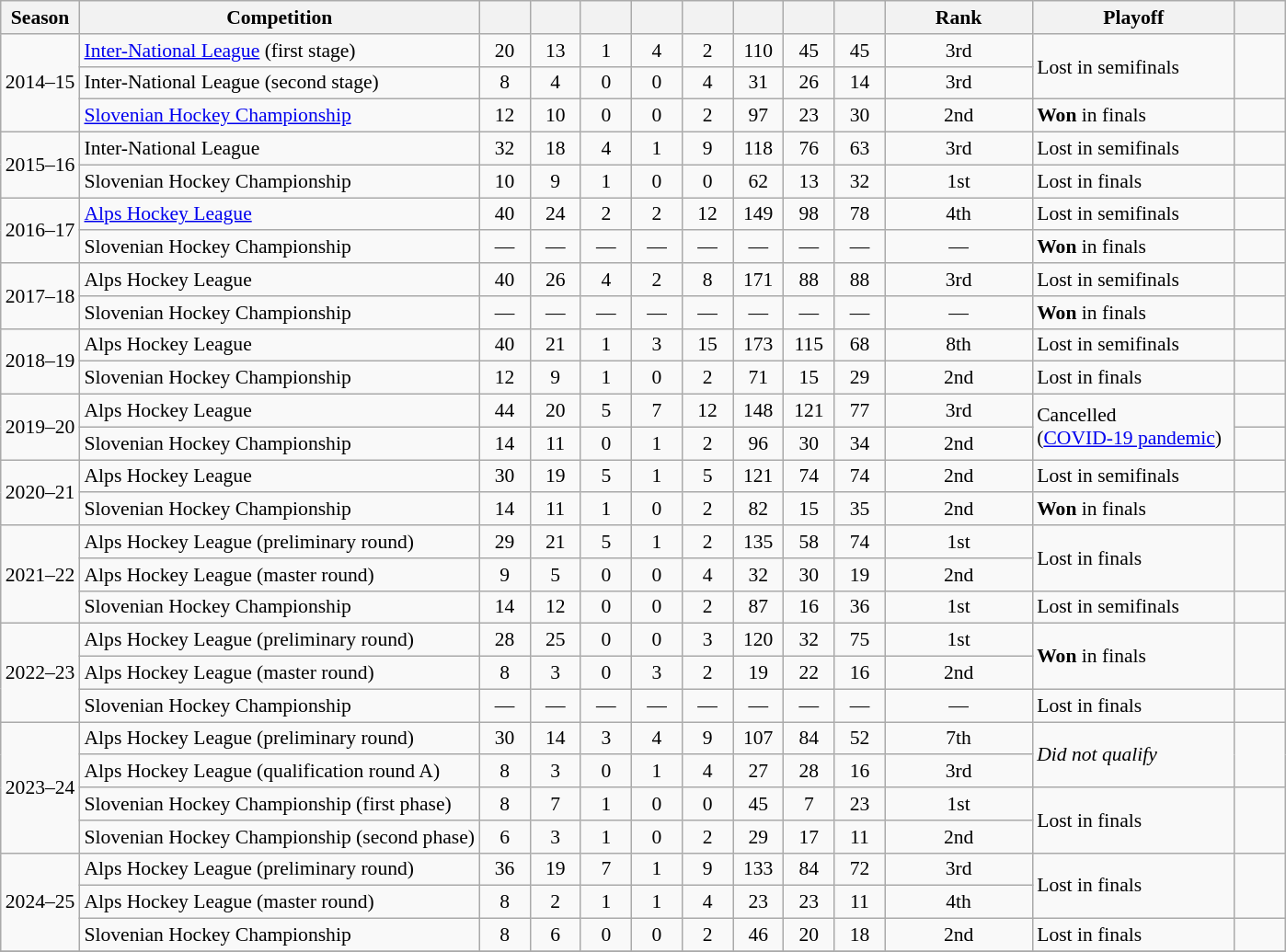<table class="wikitable" style="text-align:center;font-size:90%;">
<tr>
<th>Season</th>
<th>Competition</th>
<th width=30></th>
<th width=30></th>
<th width=30></th>
<th width=30></th>
<th width=30></th>
<th width=30></th>
<th width=30></th>
<th width=30></th>
<th width=100>Rank</th>
<th width=140>Playoff</th>
<th width=30></th>
</tr>
<tr>
<td rowspan="3">2014–15</td>
<td style="text-align:left;"><a href='#'>Inter-National League</a> (first stage)</td>
<td>20</td>
<td>13</td>
<td>1</td>
<td>4</td>
<td>2</td>
<td>110</td>
<td>45</td>
<td>45</td>
<td>3rd</td>
<td style="text-align:left;" rowspan="2">Lost in semifinals</td>
<td rowspan="2"></td>
</tr>
<tr>
<td style="text-align:left;">Inter-National League (second stage)</td>
<td>8</td>
<td>4</td>
<td>0</td>
<td>0</td>
<td>4</td>
<td>31</td>
<td>26</td>
<td>14</td>
<td>3rd</td>
</tr>
<tr>
<td style="text-align:left;"><a href='#'>Slovenian Hockey Championship</a></td>
<td>12</td>
<td>10</td>
<td>0</td>
<td>0</td>
<td>2</td>
<td>97</td>
<td>23</td>
<td>30</td>
<td>2nd</td>
<td style="text-align:left;"><strong>Won</strong> in finals</td>
<td></td>
</tr>
<tr>
<td rowspan="2">2015–16</td>
<td style="text-align:left;">Inter-National League</td>
<td>32</td>
<td>18</td>
<td>4</td>
<td>1</td>
<td>9</td>
<td>118</td>
<td>76</td>
<td>63</td>
<td>3rd</td>
<td style="text-align:left;">Lost in semifinals</td>
<td></td>
</tr>
<tr>
<td style="text-align:left;">Slovenian Hockey Championship</td>
<td>10</td>
<td>9</td>
<td>1</td>
<td>0</td>
<td>0</td>
<td>62</td>
<td>13</td>
<td>32</td>
<td>1st</td>
<td style="text-align:left;">Lost in finals</td>
<td></td>
</tr>
<tr>
<td rowspan="2">2016–17</td>
<td style="text-align:left;"><a href='#'>Alps Hockey League</a></td>
<td>40</td>
<td>24</td>
<td>2</td>
<td>2</td>
<td>12</td>
<td>149</td>
<td>98</td>
<td>78</td>
<td>4th</td>
<td style="text-align:left;">Lost in semifinals</td>
<td></td>
</tr>
<tr>
<td style="text-align:left;">Slovenian Hockey Championship</td>
<td>—</td>
<td>—</td>
<td>—</td>
<td>—</td>
<td>—</td>
<td>—</td>
<td>—</td>
<td>—</td>
<td>—</td>
<td style="text-align:left;"><strong>Won</strong> in finals</td>
<td></td>
</tr>
<tr>
<td rowspan="2">2017–18</td>
<td style="text-align:left;">Alps Hockey League</td>
<td>40</td>
<td>26</td>
<td>4</td>
<td>2</td>
<td>8</td>
<td>171</td>
<td>88</td>
<td>88</td>
<td>3rd</td>
<td style="text-align:left;">Lost in semifinals</td>
<td></td>
</tr>
<tr>
<td style="text-align:left;">Slovenian Hockey Championship</td>
<td>—</td>
<td>—</td>
<td>—</td>
<td>—</td>
<td>—</td>
<td>—</td>
<td>—</td>
<td>—</td>
<td>—</td>
<td style="text-align:left;"><strong>Won</strong> in finals</td>
<td></td>
</tr>
<tr>
<td rowspan="2">2018–19</td>
<td style="text-align:left;">Alps Hockey League</td>
<td>40</td>
<td>21</td>
<td>1</td>
<td>3</td>
<td>15</td>
<td>173</td>
<td>115</td>
<td>68</td>
<td>8th</td>
<td style="text-align:left;">Lost in semifinals</td>
<td></td>
</tr>
<tr>
<td style="text-align:left;">Slovenian Hockey Championship</td>
<td>12</td>
<td>9</td>
<td>1</td>
<td>0</td>
<td>2</td>
<td>71</td>
<td>15</td>
<td>29</td>
<td>2nd</td>
<td style="text-align:left;">Lost in finals</td>
<td></td>
</tr>
<tr>
<td rowspan="2">2019–20</td>
<td style="text-align:left;">Alps Hockey League</td>
<td>44</td>
<td>20</td>
<td>5</td>
<td>7</td>
<td>12</td>
<td>148</td>
<td>121</td>
<td>77</td>
<td>3rd</td>
<td style="text-align:left;" rowspan="2">Cancelled<br>(<a href='#'>COVID-19 pandemic</a>)</td>
<td></td>
</tr>
<tr>
<td style="text-align:left;">Slovenian Hockey Championship</td>
<td>14</td>
<td>11</td>
<td>0</td>
<td>1</td>
<td>2</td>
<td>96</td>
<td>30</td>
<td>34</td>
<td>2nd</td>
<td></td>
</tr>
<tr>
<td rowspan="2">2020–21</td>
<td style="text-align:left;">Alps Hockey League</td>
<td>30</td>
<td>19</td>
<td>5</td>
<td>1</td>
<td>5</td>
<td>121</td>
<td>74</td>
<td>74</td>
<td>2nd</td>
<td style="text-align:left;">Lost in semifinals</td>
<td></td>
</tr>
<tr>
<td style="text-align:left;">Slovenian Hockey Championship</td>
<td>14</td>
<td>11</td>
<td>1</td>
<td>0</td>
<td>2</td>
<td>82</td>
<td>15</td>
<td>35</td>
<td>2nd</td>
<td style="text-align:left;"><strong>Won</strong> in finals</td>
<td></td>
</tr>
<tr>
<td rowspan="3">2021–22</td>
<td style="text-align:left;">Alps Hockey League (preliminary round)</td>
<td>29</td>
<td>21</td>
<td>5</td>
<td>1</td>
<td>2</td>
<td>135</td>
<td>58</td>
<td>74</td>
<td>1st</td>
<td style="text-align:left;" rowspan="2">Lost in finals</td>
<td rowspan="2"></td>
</tr>
<tr>
<td style="text-align:left;">Alps Hockey League (master round)</td>
<td>9</td>
<td>5</td>
<td>0</td>
<td>0</td>
<td>4</td>
<td>32</td>
<td>30</td>
<td>19</td>
<td>2nd</td>
</tr>
<tr>
<td style="text-align:left;">Slovenian Hockey Championship</td>
<td>14</td>
<td>12</td>
<td>0</td>
<td>0</td>
<td>2</td>
<td>87</td>
<td>16</td>
<td>36</td>
<td>1st</td>
<td style="text-align:left;">Lost in semifinals</td>
<td></td>
</tr>
<tr>
<td rowspan="3">2022–23</td>
<td style="text-align:left;">Alps Hockey League (preliminary round)</td>
<td>28</td>
<td>25</td>
<td>0</td>
<td>0</td>
<td>3</td>
<td>120</td>
<td>32</td>
<td>75</td>
<td>1st</td>
<td style="text-align:left;" rowspan="2"><strong>Won</strong> in finals</td>
<td rowspan="2"></td>
</tr>
<tr>
<td style="text-align:left;">Alps Hockey League (master round)</td>
<td>8</td>
<td>3</td>
<td>0</td>
<td>3</td>
<td>2</td>
<td>19</td>
<td>22</td>
<td>16</td>
<td>2nd</td>
</tr>
<tr>
<td style="text-align:left;">Slovenian Hockey Championship</td>
<td>—</td>
<td>—</td>
<td>—</td>
<td>—</td>
<td>—</td>
<td>—</td>
<td>—</td>
<td>—</td>
<td>—</td>
<td style="text-align:left;">Lost in finals</td>
<td></td>
</tr>
<tr>
<td rowspan="4">2023–24</td>
<td style="text-align:left;">Alps Hockey League (preliminary round)</td>
<td>30</td>
<td>14</td>
<td>3</td>
<td>4</td>
<td>9</td>
<td>107</td>
<td>84</td>
<td>52</td>
<td>7th</td>
<td style="text-align:left;" rowspan="2"><em>Did not qualify</em></td>
<td rowspan="2"></td>
</tr>
<tr>
<td style="text-align:left;">Alps Hockey League (qualification round A)</td>
<td>8</td>
<td>3</td>
<td>0</td>
<td>1</td>
<td>4</td>
<td>27</td>
<td>28</td>
<td>16</td>
<td>3rd</td>
</tr>
<tr>
<td style="text-align:left;">Slovenian Hockey Championship (first phase)</td>
<td>8</td>
<td>7</td>
<td>1</td>
<td>0</td>
<td>0</td>
<td>45</td>
<td>7</td>
<td>23</td>
<td>1st</td>
<td style="text-align:left;" rowspan="2">Lost in finals</td>
<td rowspan="2"></td>
</tr>
<tr>
<td style="text-align:left;">Slovenian Hockey Championship (second phase)</td>
<td>6</td>
<td>3</td>
<td>1</td>
<td>0</td>
<td>2</td>
<td>29</td>
<td>17</td>
<td>11</td>
<td>2nd</td>
</tr>
<tr>
<td rowspan="3">2024–25</td>
<td style="text-align:left;">Alps Hockey League (preliminary round)</td>
<td>36</td>
<td>19</td>
<td>7</td>
<td>1</td>
<td>9</td>
<td>133</td>
<td>84</td>
<td>72</td>
<td>3rd</td>
<td style="text-align:left;" rowspan="2">Lost in finals</td>
<td rowspan="2"></td>
</tr>
<tr>
<td style="text-align:left;">Alps Hockey League (master round)</td>
<td>8</td>
<td>2</td>
<td>1</td>
<td>1</td>
<td>4</td>
<td>23</td>
<td>23</td>
<td>11</td>
<td>4th</td>
</tr>
<tr>
<td style="text-align:left;">Slovenian Hockey Championship</td>
<td>8</td>
<td>6</td>
<td>0</td>
<td>0</td>
<td>2</td>
<td>46</td>
<td>20</td>
<td>18</td>
<td>2nd</td>
<td style="text-align:left;">Lost in finals</td>
<td></td>
</tr>
<tr>
</tr>
</table>
